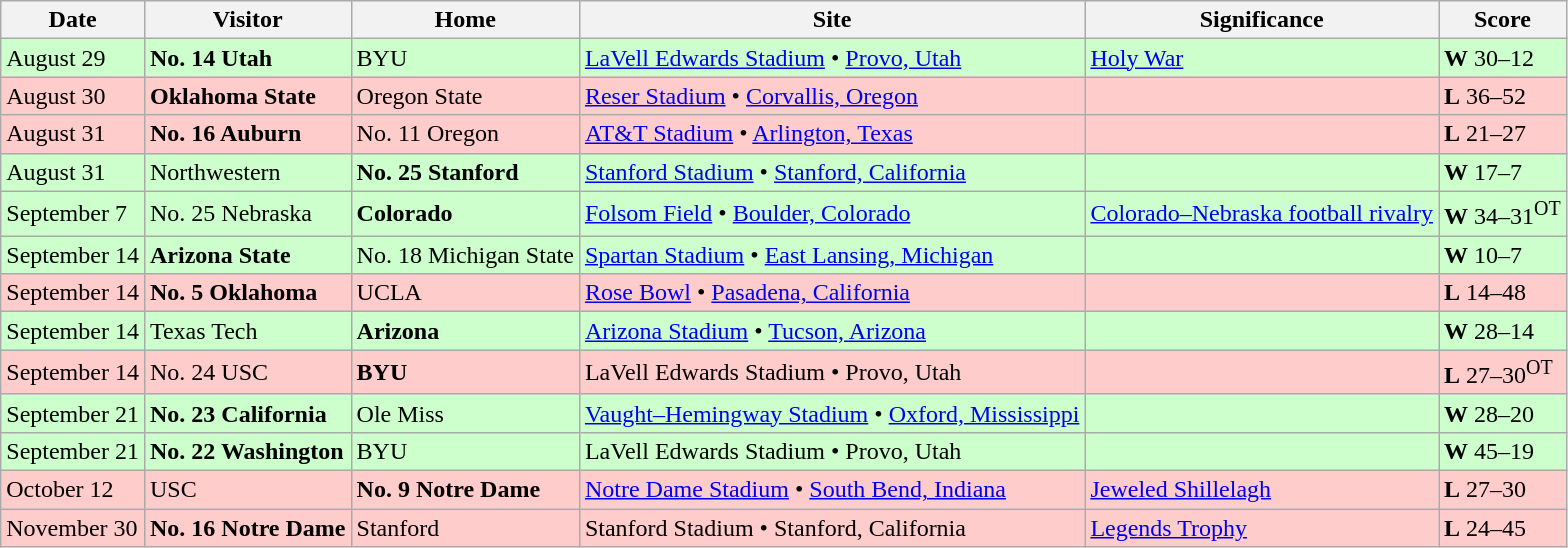<table class="wikitable">
<tr>
<th>Date</th>
<th>Visitor</th>
<th>Home</th>
<th>Site</th>
<th>Significance</th>
<th>Score</th>
</tr>
<tr style="background:#ccffcc;">
<td>August 29</td>
<td><strong>No. 14 Utah</strong></td>
<td>BYU</td>
<td><a href='#'>LaVell Edwards Stadium</a> • <a href='#'>Provo, Utah</a></td>
<td><a href='#'>Holy War</a></td>
<td><strong>W</strong> 30–12</td>
</tr>
<tr style="background:#ffcccc;">
<td>August 30</td>
<td><strong>Oklahoma State</strong></td>
<td>Oregon State</td>
<td><a href='#'>Reser Stadium</a> • <a href='#'>Corvallis, Oregon</a></td>
<td></td>
<td><strong>L</strong> 36–52</td>
</tr>
<tr style="background:#ffcccc;">
<td>August 31</td>
<td><strong>No. 16 Auburn</strong></td>
<td>No. 11 Oregon</td>
<td><a href='#'>AT&T Stadium</a> • <a href='#'>Arlington, Texas</a></td>
<td></td>
<td><strong>L</strong> 21–27</td>
</tr>
<tr style="background:#ccffcc;">
<td>August 31</td>
<td>Northwestern</td>
<td><strong>No. 25 Stanford</strong></td>
<td><a href='#'>Stanford Stadium</a> • <a href='#'>Stanford, California</a></td>
<td></td>
<td><strong>W</strong> 17–7</td>
</tr>
<tr style="background:#ccffcc;">
<td>September 7</td>
<td>No. 25 Nebraska</td>
<td><strong>Colorado</strong></td>
<td><a href='#'>Folsom Field</a> • <a href='#'>Boulder, Colorado</a></td>
<td><a href='#'>Colorado–Nebraska football rivalry</a></td>
<td><strong>W</strong> 34–31<sup>OT</sup></td>
</tr>
<tr style="background:#ccffcc;">
<td>September 14</td>
<td><strong>Arizona State</strong></td>
<td>No. 18 Michigan State</td>
<td><a href='#'>Spartan Stadium</a> • <a href='#'>East Lansing, Michigan</a></td>
<td></td>
<td><strong>W</strong> 10–7</td>
</tr>
<tr style="background:#ffcccc;">
<td>September 14</td>
<td><strong>No. 5 Oklahoma</strong></td>
<td>UCLA</td>
<td><a href='#'>Rose Bowl</a> • <a href='#'>Pasadena, California</a></td>
<td></td>
<td><strong>L</strong> 14–48</td>
</tr>
<tr style="background:#ccffcc;">
<td>September 14</td>
<td>Texas Tech</td>
<td><strong>Arizona</strong></td>
<td><a href='#'>Arizona Stadium</a> • <a href='#'>Tucson, Arizona</a></td>
<td></td>
<td><strong>W</strong> 28–14</td>
</tr>
<tr style="background:#ffcccc;">
<td>September 14</td>
<td>No. 24 USC</td>
<td><strong>BYU</strong></td>
<td>LaVell Edwards Stadium • Provo, Utah</td>
<td></td>
<td><strong>L</strong> 27–30<sup>OT</sup></td>
</tr>
<tr style="background:#ccffcc;">
<td>September 21</td>
<td><strong>No. 23 California</strong></td>
<td>Ole Miss</td>
<td><a href='#'>Vaught–Hemingway Stadium</a> • <a href='#'>Oxford, Mississippi</a></td>
<td></td>
<td><strong>W</strong>  28–20</td>
</tr>
<tr style="background:#ccffcc;">
<td>September 21</td>
<td><strong> No. 22 Washington</strong></td>
<td>BYU</td>
<td>LaVell Edwards Stadium • Provo, Utah</td>
<td></td>
<td><strong>W</strong> 45–19</td>
</tr>
<tr style="background: #ffcccc;">
<td>October 12</td>
<td>USC</td>
<td><strong> No. 9 Notre Dame </strong></td>
<td><a href='#'>Notre Dame Stadium</a> • <a href='#'>South Bend, Indiana</a></td>
<td><a href='#'>Jeweled Shillelagh</a></td>
<td><strong>L</strong> 27–30</td>
</tr>
<tr style="background:#ffcccc;">
<td>November 30</td>
<td><strong> No. 16 Notre Dame </strong></td>
<td>Stanford</td>
<td>Stanford Stadium • Stanford, California</td>
<td><a href='#'>Legends Trophy</a></td>
<td><strong>L</strong> 24–45</td>
</tr>
</table>
